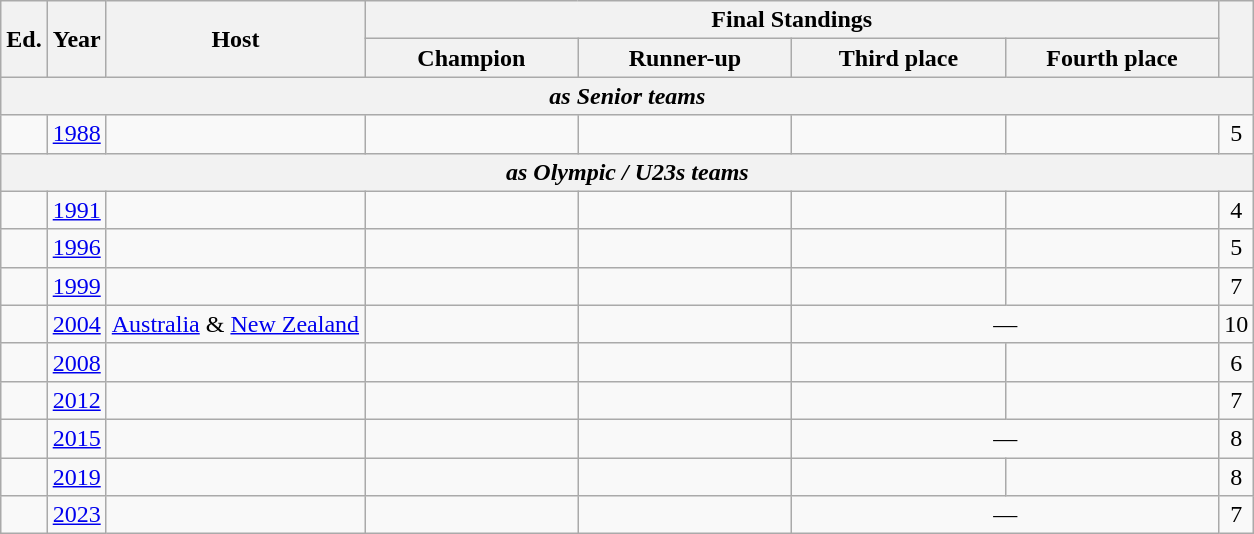<table class="wikitable sortable" style="">
<tr>
<th rowspan=2>Ed.</th>
<th rowspan=2>Year</th>
<th rowspan=2 style=width: px>Host</th>
<th colspan=4>Final Standings</th>
<th rowspan=2></th>
</tr>
<tr>
<th width=135px> Champion</th>
<th width=135px> Runner-up</th>
<th width=135px> Third place</th>
<th width=135px>Fourth place</th>
</tr>
<tr>
<th colspan=8><em>as Senior teams</em></th>
</tr>
<tr>
<td></td>
<td><a href='#'>1988</a></td>
<td></td>
<td><strong></strong></td>
<td></td>
<td></td>
<td></td>
<td align=center>5</td>
</tr>
<tr>
<th colspan=8><em>as Olympic / U23s teams</em></th>
</tr>
<tr>
<td></td>
<td><a href='#'>1991</a></td>
<td></td>
<td><strong></strong></td>
<td></td>
<td></td>
<td></td>
<td align=center>4</td>
</tr>
<tr>
<td></td>
<td><a href='#'>1996</a></td>
<td></td>
<td><strong></strong></td>
<td></td>
<td></td>
<td></td>
<td align=center>5</td>
</tr>
<tr>
<td></td>
<td><a href='#'>1999</a></td>
<td></td>
<td></td>
<td></td>
<td></td>
<td></td>
<td align=center>7</td>
</tr>
<tr>
<td></td>
<td><a href='#'>2004</a></td>
<td align=left><a href='#'>Australia</a> & <a href='#'>New Zealand</a></td>
<td><strong></strong></td>
<td></td>
<td align=center colspan=2>—</td>
<td align=center>10</td>
</tr>
<tr>
<td></td>
<td><a href='#'>2008</a></td>
<td></td>
<td><strong></strong></td>
<td></td>
<td></td>
<td></td>
<td align=center>6</td>
</tr>
<tr>
<td></td>
<td><a href='#'>2012</a></td>
<td></td>
<td><strong></strong></td>
<td></td>
<td></td>
<td></td>
<td align=center>7</td>
</tr>
<tr>
<td></td>
<td><a href='#'>2015</a></td>
<td></td>
<td><strong></strong></td>
<td></td>
<td align=center colspan=2>—</td>
<td align=center>8</td>
</tr>
<tr>
<td></td>
<td><a href='#'>2019</a></td>
<td></td>
<td><strong></strong></td>
<td></td>
<td></td>
<td></td>
<td align=center>8</td>
</tr>
<tr>
<td></td>
<td><a href='#'>2023</a></td>
<td></td>
<td><strong></strong></td>
<td></td>
<td align=center colspan=2>—</td>
<td align=center>7</td>
</tr>
</table>
